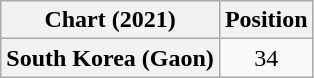<table class="wikitable plainrowheaders" style="text-align:center">
<tr>
<th scope="col">Chart (2021)</th>
<th scope="col">Position</th>
</tr>
<tr>
<th scope="row">South Korea (Gaon)</th>
<td>34</td>
</tr>
</table>
